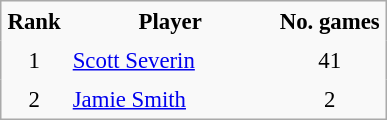<table class= border="2" cellpadding="4" cellspacing="0" style="text-align:center; margin: 1em 1em 1em 0; background: #f9f9f9; border: 1px #aaa solid; border-collapse: collapse; font-size: 95%;">
<tr>
<th width=20>Rank</th>
<th width=130>Player</th>
<th>No. games</th>
</tr>
<tr>
<td>1</td>
<td align=left> <a href='#'>Scott Severin</a></td>
<td>41</td>
</tr>
<tr>
<td>2</td>
<td align=left> <a href='#'>Jamie Smith</a></td>
<td>2</td>
</tr>
</table>
